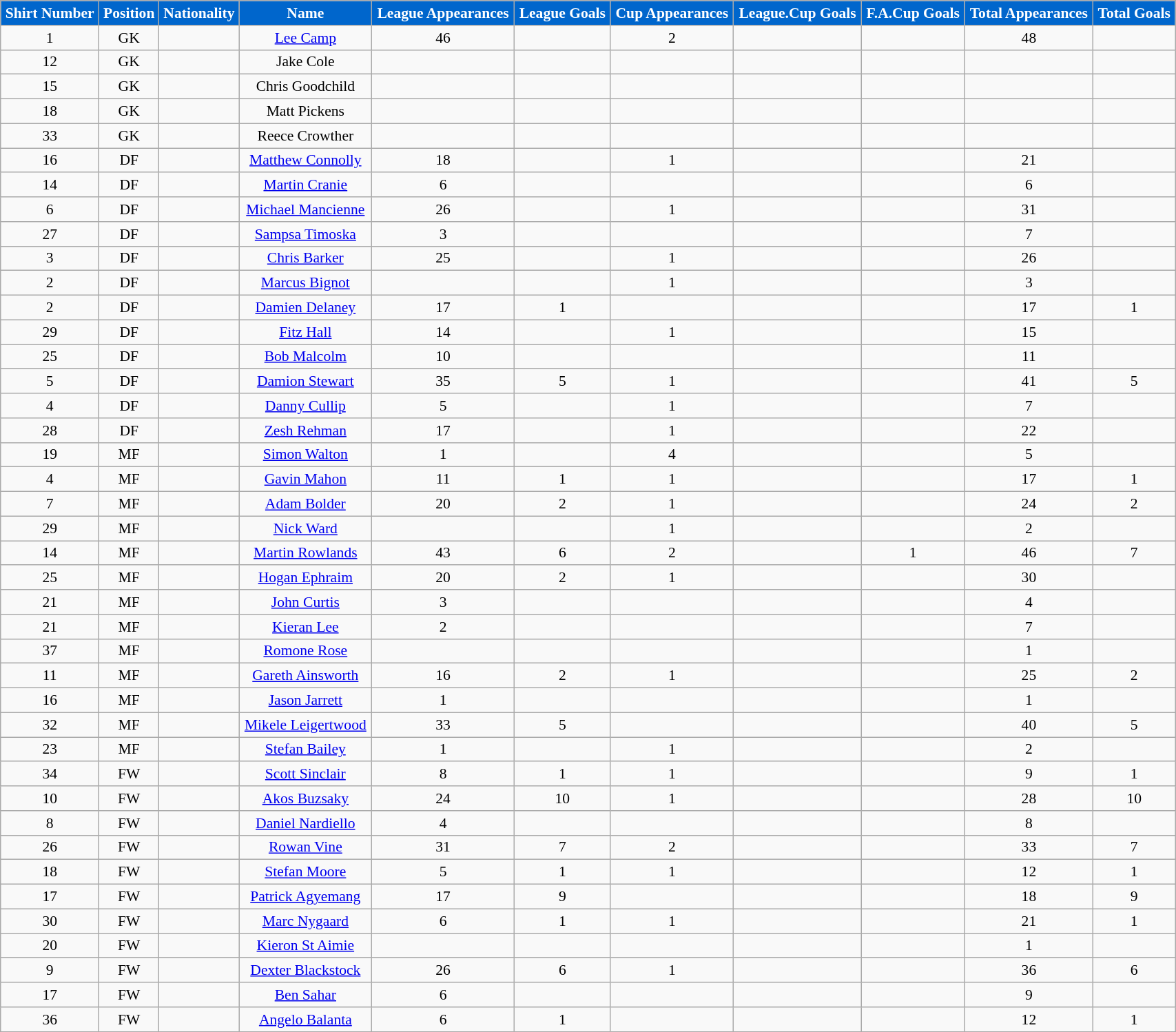<table class="wikitable" style="text-align:center; font-size:90%; width:90%;">
<tr>
<th style="background:#0066CC; color:#FFFFFF; text-align:center;">Shirt Number</th>
<th style="background:#0066CC; color:#FFFFFF; text-align:center;">Position</th>
<th style="background:#0066CC; color:#FFFFFF; text-align:center;">Nationality</th>
<th style="background:#0066CC; color:#FFFFFF; text-align:center;"><strong>Name</strong></th>
<th style="background:#0066CC; color:#FFFFFF; text-align:center;">League Appearances</th>
<th style="background:#0066CC; color:#FFFFFF; text-align:center;">League Goals</th>
<th style="background:#0066CC; color:#FFFFFF; text-align:center;">Cup Appearances</th>
<th style="background:#0066CC; color:#FFFFFF; text-align:center;">League.Cup Goals</th>
<th style="background:#0066CC; color:#FFFFFF; text-align:center;">F.A.Cup Goals</th>
<th style="background:#0066CC; color:#FFFFFF; text-align:center;">Total Appearances</th>
<th style="background:#0066CC; color:#FFFFFF; text-align:center;">Total Goals</th>
</tr>
<tr>
<td>1</td>
<td>GK</td>
<td></td>
<td><a href='#'>Lee Camp</a></td>
<td>46</td>
<td></td>
<td>2</td>
<td></td>
<td></td>
<td>48</td>
<td></td>
</tr>
<tr>
<td>12</td>
<td>GK</td>
<td></td>
<td>Jake Cole</td>
<td></td>
<td></td>
<td></td>
<td></td>
<td></td>
<td></td>
<td></td>
</tr>
<tr>
<td>15</td>
<td>GK</td>
<td></td>
<td>Chris Goodchild</td>
<td></td>
<td></td>
<td></td>
<td></td>
<td></td>
<td></td>
<td></td>
</tr>
<tr>
<td>18</td>
<td>GK</td>
<td></td>
<td>Matt Pickens</td>
<td></td>
<td></td>
<td></td>
<td></td>
<td></td>
<td></td>
<td></td>
</tr>
<tr>
<td>33</td>
<td>GK</td>
<td></td>
<td>Reece Crowther</td>
<td></td>
<td></td>
<td></td>
<td></td>
<td></td>
<td></td>
<td></td>
</tr>
<tr>
<td>16</td>
<td>DF</td>
<td></td>
<td><a href='#'>Matthew Connolly</a></td>
<td>18</td>
<td></td>
<td>1</td>
<td></td>
<td></td>
<td>21</td>
<td></td>
</tr>
<tr>
<td>14</td>
<td>DF</td>
<td></td>
<td><a href='#'>Martin Cranie</a></td>
<td>6</td>
<td></td>
<td></td>
<td></td>
<td></td>
<td>6</td>
<td></td>
</tr>
<tr>
<td>6</td>
<td>DF</td>
<td></td>
<td><a href='#'>Michael Mancienne</a></td>
<td>26</td>
<td></td>
<td>1</td>
<td></td>
<td></td>
<td>31</td>
<td></td>
</tr>
<tr>
<td>27</td>
<td>DF</td>
<td></td>
<td><a href='#'>Sampsa Timoska</a></td>
<td>3</td>
<td></td>
<td></td>
<td></td>
<td></td>
<td>7</td>
<td></td>
</tr>
<tr>
<td>3</td>
<td>DF</td>
<td></td>
<td><a href='#'>Chris Barker</a></td>
<td>25</td>
<td></td>
<td>1</td>
<td></td>
<td></td>
<td>26</td>
<td></td>
</tr>
<tr>
<td>2</td>
<td>DF</td>
<td></td>
<td><a href='#'>Marcus Bignot</a></td>
<td></td>
<td></td>
<td>1</td>
<td></td>
<td></td>
<td>3</td>
<td></td>
</tr>
<tr>
<td>2</td>
<td>DF</td>
<td></td>
<td><a href='#'>Damien Delaney</a></td>
<td>17</td>
<td>1</td>
<td></td>
<td></td>
<td></td>
<td>17</td>
<td>1</td>
</tr>
<tr>
<td>29</td>
<td>DF</td>
<td></td>
<td><a href='#'>Fitz Hall</a></td>
<td>14</td>
<td></td>
<td>1</td>
<td></td>
<td></td>
<td>15</td>
<td></td>
</tr>
<tr>
<td>25</td>
<td>DF</td>
<td></td>
<td><a href='#'>Bob Malcolm</a></td>
<td>10</td>
<td></td>
<td></td>
<td></td>
<td></td>
<td>11</td>
<td></td>
</tr>
<tr>
<td>5</td>
<td>DF</td>
<td></td>
<td><a href='#'>Damion Stewart</a></td>
<td>35</td>
<td>5</td>
<td>1</td>
<td></td>
<td></td>
<td>41</td>
<td>5</td>
</tr>
<tr>
<td>4</td>
<td>DF</td>
<td></td>
<td><a href='#'>Danny Cullip</a></td>
<td>5</td>
<td></td>
<td>1</td>
<td></td>
<td></td>
<td>7</td>
<td></td>
</tr>
<tr>
<td>28</td>
<td>DF</td>
<td></td>
<td><a href='#'>Zesh Rehman</a></td>
<td>17</td>
<td></td>
<td>1</td>
<td></td>
<td></td>
<td>22</td>
<td></td>
</tr>
<tr>
<td>19</td>
<td>MF</td>
<td></td>
<td><a href='#'>Simon Walton</a></td>
<td>1</td>
<td></td>
<td>4</td>
<td></td>
<td></td>
<td>5</td>
<td></td>
</tr>
<tr>
<td>4</td>
<td>MF</td>
<td></td>
<td><a href='#'>Gavin Mahon</a></td>
<td>11</td>
<td>1</td>
<td>1</td>
<td></td>
<td></td>
<td>17</td>
<td>1</td>
</tr>
<tr>
<td>7</td>
<td>MF</td>
<td></td>
<td><a href='#'>Adam Bolder</a></td>
<td>20</td>
<td>2</td>
<td>1</td>
<td></td>
<td></td>
<td>24</td>
<td>2</td>
</tr>
<tr>
<td>29</td>
<td>MF</td>
<td></td>
<td><a href='#'>Nick Ward</a></td>
<td></td>
<td></td>
<td>1</td>
<td></td>
<td></td>
<td>2</td>
<td></td>
</tr>
<tr>
<td>14</td>
<td>MF</td>
<td></td>
<td><a href='#'>Martin Rowlands</a></td>
<td>43</td>
<td>6</td>
<td>2</td>
<td></td>
<td>1</td>
<td>46</td>
<td>7</td>
</tr>
<tr>
<td>25</td>
<td>MF</td>
<td></td>
<td><a href='#'>Hogan Ephraim</a></td>
<td>20</td>
<td>2</td>
<td>1</td>
<td></td>
<td></td>
<td>30</td>
<td></td>
</tr>
<tr>
<td>21</td>
<td>MF</td>
<td></td>
<td><a href='#'>John Curtis</a></td>
<td>3</td>
<td></td>
<td></td>
<td></td>
<td></td>
<td>4</td>
<td></td>
</tr>
<tr>
<td>21</td>
<td>MF</td>
<td></td>
<td><a href='#'>Kieran Lee</a></td>
<td>2</td>
<td></td>
<td></td>
<td></td>
<td></td>
<td>7</td>
<td></td>
</tr>
<tr>
<td>37</td>
<td>MF</td>
<td></td>
<td><a href='#'>Romone Rose</a></td>
<td></td>
<td></td>
<td></td>
<td></td>
<td></td>
<td>1</td>
<td></td>
</tr>
<tr>
<td>11</td>
<td>MF</td>
<td></td>
<td><a href='#'>Gareth Ainsworth</a></td>
<td>16</td>
<td>2</td>
<td>1</td>
<td></td>
<td></td>
<td>25</td>
<td>2</td>
</tr>
<tr>
<td>16</td>
<td>MF</td>
<td></td>
<td><a href='#'>Jason Jarrett</a></td>
<td>1</td>
<td></td>
<td></td>
<td></td>
<td></td>
<td>1</td>
<td></td>
</tr>
<tr>
<td>32</td>
<td>MF</td>
<td></td>
<td><a href='#'>Mikele Leigertwood</a></td>
<td>33</td>
<td>5</td>
<td></td>
<td></td>
<td></td>
<td>40</td>
<td>5</td>
</tr>
<tr>
<td>23</td>
<td>MF</td>
<td></td>
<td><a href='#'>Stefan Bailey</a></td>
<td>1</td>
<td></td>
<td>1</td>
<td></td>
<td></td>
<td>2</td>
<td></td>
</tr>
<tr>
<td>34</td>
<td>FW</td>
<td></td>
<td><a href='#'>Scott Sinclair</a></td>
<td>8</td>
<td>1</td>
<td>1</td>
<td></td>
<td></td>
<td>9</td>
<td>1</td>
</tr>
<tr>
<td>10</td>
<td>FW</td>
<td></td>
<td><a href='#'>Akos Buzsaky</a></td>
<td>24</td>
<td>10</td>
<td>1</td>
<td></td>
<td></td>
<td>28</td>
<td>10</td>
</tr>
<tr>
<td>8</td>
<td>FW</td>
<td></td>
<td><a href='#'>Daniel Nardiello</a></td>
<td>4</td>
<td></td>
<td></td>
<td></td>
<td></td>
<td>8</td>
<td></td>
</tr>
<tr>
<td>26</td>
<td>FW</td>
<td></td>
<td><a href='#'>Rowan Vine</a></td>
<td>31</td>
<td>7</td>
<td>2</td>
<td></td>
<td></td>
<td>33</td>
<td>7</td>
</tr>
<tr>
<td>18</td>
<td>FW</td>
<td></td>
<td><a href='#'>Stefan Moore</a></td>
<td>5</td>
<td>1</td>
<td>1</td>
<td></td>
<td></td>
<td>12</td>
<td>1</td>
</tr>
<tr>
<td>17</td>
<td>FW</td>
<td></td>
<td><a href='#'>Patrick Agyemang</a></td>
<td>17</td>
<td>9</td>
<td></td>
<td></td>
<td></td>
<td>18</td>
<td>9</td>
</tr>
<tr>
<td>30</td>
<td>FW</td>
<td></td>
<td><a href='#'>Marc Nygaard</a></td>
<td>6</td>
<td>1</td>
<td>1</td>
<td></td>
<td></td>
<td>21</td>
<td>1</td>
</tr>
<tr>
<td>20</td>
<td>FW</td>
<td></td>
<td><a href='#'>Kieron St Aimie</a></td>
<td></td>
<td></td>
<td></td>
<td></td>
<td></td>
<td>1</td>
<td></td>
</tr>
<tr>
<td>9</td>
<td>FW</td>
<td></td>
<td><a href='#'>Dexter Blackstock</a></td>
<td>26</td>
<td>6</td>
<td>1</td>
<td></td>
<td></td>
<td>36</td>
<td>6</td>
</tr>
<tr>
<td>17</td>
<td>FW</td>
<td></td>
<td><a href='#'>Ben Sahar</a></td>
<td>6</td>
<td></td>
<td></td>
<td></td>
<td></td>
<td>9</td>
<td></td>
</tr>
<tr>
<td>36</td>
<td>FW</td>
<td></td>
<td><a href='#'>Angelo Balanta</a></td>
<td>6</td>
<td>1</td>
<td></td>
<td></td>
<td></td>
<td>12</td>
<td>1</td>
</tr>
</table>
